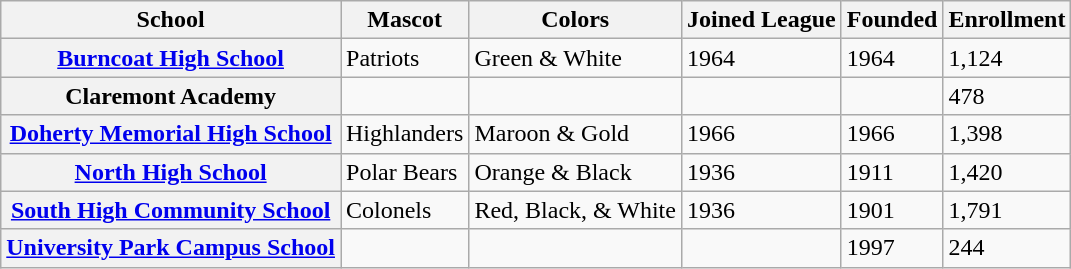<table class="wikitable">
<tr>
<th>School</th>
<th>Mascot</th>
<th>Colors</th>
<th>Joined League</th>
<th>Founded</th>
<th>Enrollment</th>
</tr>
<tr>
<th><a href='#'>Burncoat High School</a></th>
<td>Patriots</td>
<td>Green & White  </td>
<td>1964</td>
<td>1964</td>
<td>1,124</td>
</tr>
<tr>
<th>Claremont Academy</th>
<td></td>
<td></td>
<td></td>
<td></td>
<td>478</td>
</tr>
<tr>
<th><a href='#'>Doherty Memorial High School</a></th>
<td>Highlanders</td>
<td>Maroon & Gold  </td>
<td>1966</td>
<td>1966</td>
<td>1,398</td>
</tr>
<tr>
<th><a href='#'>North High School</a></th>
<td>Polar Bears</td>
<td>Orange & Black  </td>
<td>1936</td>
<td>1911</td>
<td>1,420</td>
</tr>
<tr>
<th><a href='#'>South High Community School</a></th>
<td>Colonels</td>
<td>Red, Black, & White   </td>
<td>1936</td>
<td>1901</td>
<td>1,791</td>
</tr>
<tr>
<th><a href='#'>University Park Campus School</a></th>
<td></td>
<td></td>
<td></td>
<td>1997</td>
<td>244</td>
</tr>
</table>
